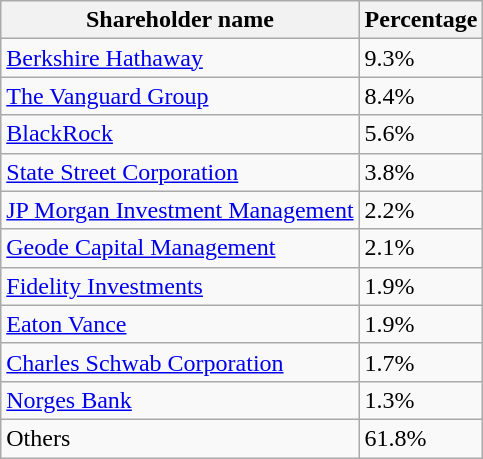<table class="wikitable sortable">
<tr>
<th>Shareholder name</th>
<th>Percentage</th>
</tr>
<tr>
<td><a href='#'>Berkshire Hathaway</a></td>
<td>9.3%</td>
</tr>
<tr>
<td><a href='#'>The Vanguard Group</a></td>
<td>8.4%</td>
</tr>
<tr>
<td><a href='#'>BlackRock</a></td>
<td>5.6%</td>
</tr>
<tr>
<td><a href='#'>State Street Corporation</a></td>
<td>3.8%</td>
</tr>
<tr>
<td><a href='#'>JP Morgan Investment Management</a></td>
<td>2.2%</td>
</tr>
<tr>
<td><a href='#'>Geode Capital Management</a></td>
<td>2.1%</td>
</tr>
<tr>
<td><a href='#'>Fidelity Investments</a></td>
<td>1.9%</td>
</tr>
<tr>
<td><a href='#'>Eaton Vance</a></td>
<td>1.9%</td>
</tr>
<tr>
<td><a href='#'>Charles Schwab Corporation</a></td>
<td>1.7%</td>
</tr>
<tr>
<td><a href='#'>Norges Bank</a></td>
<td>1.3%</td>
</tr>
<tr>
<td>Others</td>
<td>61.8%</td>
</tr>
</table>
